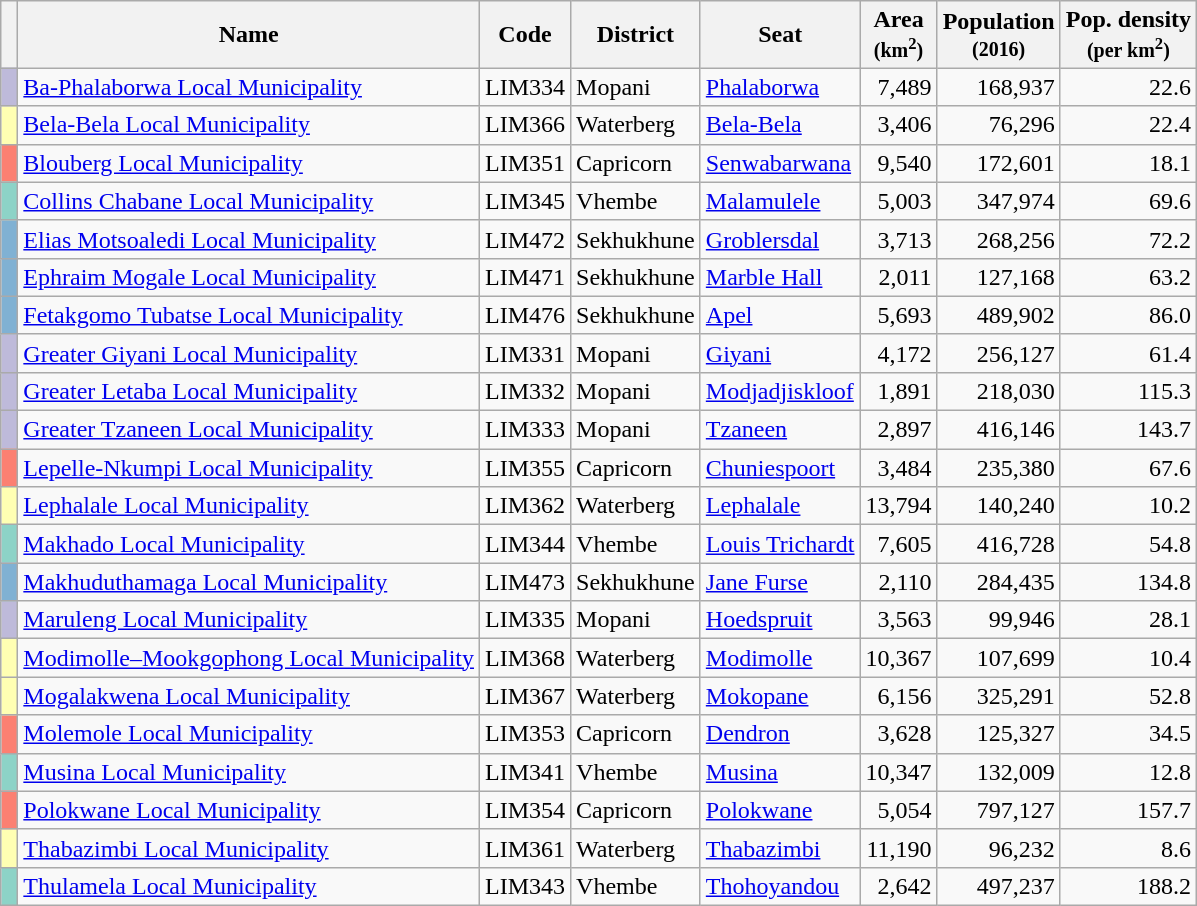<table class="wikitable sortable">
<tr>
<th class="unsortable"> </th>
<th>Name</th>
<th>Code</th>
<th>District</th>
<th>Seat</th>
<th>Area<br><small>(km<sup>2</sup>)</small></th>
<th>Population<br><small>(2016)</small></th>
<th>Pop. density<br><small>(per km<sup>2</sup>)</small></th>
</tr>
<tr>
<td style="text-align:center;background-color:#BEBADA"></td>
<td><a href='#'>Ba-Phalaborwa Local Municipality</a></td>
<td>LIM334</td>
<td>Mopani</td>
<td><a href='#'>Phalaborwa</a></td>
<td style="text-align:right">7,489</td>
<td style="text-align:right">168,937</td>
<td style="text-align:right">22.6</td>
</tr>
<tr>
<td style="text-align:center;background-color:#FFFFB3"></td>
<td><a href='#'>Bela-Bela Local Municipality</a></td>
<td>LIM366</td>
<td>Waterberg</td>
<td><a href='#'>Bela-Bela</a></td>
<td style="text-align:right">3,406</td>
<td style="text-align:right">76,296</td>
<td style="text-align:right">22.4</td>
</tr>
<tr>
<td style="text-align:center;background-color:#FB8072"></td>
<td><a href='#'>Blouberg Local Municipality</a></td>
<td>LIM351</td>
<td>Capricorn</td>
<td><a href='#'>Senwabarwana</a></td>
<td style="text-align:right">9,540</td>
<td style="text-align:right">172,601</td>
<td style="text-align:right">18.1</td>
</tr>
<tr>
<td style="text-align:center;background-color:#8DD3C7"></td>
<td><a href='#'>Collins Chabane Local Municipality</a></td>
<td>LIM345</td>
<td>Vhembe</td>
<td><a href='#'>Malamulele</a></td>
<td style="text-align:right">5,003</td>
<td style="text-align:right">347,974</td>
<td style="text-align:right">69.6</td>
</tr>
<tr>
<td style="text-align:center;background-color:#80B1D3"></td>
<td><a href='#'>Elias Motsoaledi Local Municipality</a></td>
<td>LIM472</td>
<td>Sekhukhune</td>
<td><a href='#'>Groblersdal</a></td>
<td style="text-align:right">3,713</td>
<td style="text-align:right">268,256</td>
<td style="text-align:right">72.2</td>
</tr>
<tr>
<td style="text-align:center;background-color:#80B1D3"></td>
<td><a href='#'>Ephraim Mogale Local Municipality</a></td>
<td>LIM471</td>
<td>Sekhukhune</td>
<td><a href='#'>Marble Hall</a></td>
<td style="text-align:right">2,011</td>
<td style="text-align:right">127,168</td>
<td style="text-align:right">63.2</td>
</tr>
<tr>
<td style="text-align:center;background-color:#80B1D3"></td>
<td><a href='#'>Fetakgomo Tubatse Local Municipality</a></td>
<td>LIM476</td>
<td>Sekhukhune</td>
<td><a href='#'>Apel</a></td>
<td style="text-align:right">5,693</td>
<td style="text-align:right">489,902</td>
<td style="text-align:right">86.0</td>
</tr>
<tr>
<td style="text-align:center;background-color:#BEBADA"></td>
<td><a href='#'>Greater Giyani Local Municipality</a></td>
<td>LIM331</td>
<td>Mopani</td>
<td><a href='#'>Giyani</a></td>
<td style="text-align:right">4,172</td>
<td style="text-align:right">256,127</td>
<td style="text-align:right">61.4</td>
</tr>
<tr>
<td style="text-align:center;background-color:#BEBADA"></td>
<td><a href='#'>Greater Letaba Local Municipality</a></td>
<td>LIM332</td>
<td>Mopani</td>
<td><a href='#'>Modjadjiskloof</a></td>
<td style="text-align:right">1,891</td>
<td style="text-align:right">218,030</td>
<td style="text-align:right">115.3</td>
</tr>
<tr>
<td style="text-align:center;background-color:#BEBADA"></td>
<td><a href='#'>Greater Tzaneen Local Municipality</a></td>
<td>LIM333</td>
<td>Mopani</td>
<td><a href='#'>Tzaneen</a></td>
<td style="text-align:right">2,897</td>
<td style="text-align:right">416,146</td>
<td style="text-align:right">143.7</td>
</tr>
<tr>
<td style="text-align:center;background-color:#FB8072"></td>
<td><a href='#'>Lepelle-Nkumpi Local Municipality</a></td>
<td>LIM355</td>
<td>Capricorn</td>
<td><a href='#'>Chuniespoort</a></td>
<td style="text-align:right">3,484</td>
<td style="text-align:right">235,380</td>
<td style="text-align:right">67.6</td>
</tr>
<tr>
<td style="text-align:center;background-color:#FFFFB3"></td>
<td><a href='#'>Lephalale Local Municipality</a></td>
<td>LIM362</td>
<td>Waterberg</td>
<td><a href='#'>Lephalale</a></td>
<td style="text-align:right">13,794</td>
<td style="text-align:right">140,240</td>
<td style="text-align:right">10.2</td>
</tr>
<tr>
<td style="text-align:center;background-color:#8DD3C7"></td>
<td><a href='#'>Makhado Local Municipality</a></td>
<td>LIM344</td>
<td>Vhembe</td>
<td><a href='#'>Louis Trichardt</a></td>
<td style="text-align:right">7,605</td>
<td style="text-align:right">416,728</td>
<td style="text-align:right">54.8</td>
</tr>
<tr>
<td style="text-align:center;background-color:#80B1D3"></td>
<td><a href='#'>Makhuduthamaga Local Municipality</a></td>
<td>LIM473</td>
<td>Sekhukhune</td>
<td><a href='#'>Jane Furse</a></td>
<td style="text-align:right">2,110</td>
<td style="text-align:right">284,435</td>
<td style="text-align:right">134.8</td>
</tr>
<tr>
<td style="text-align:center;background-color:#BEBADA"></td>
<td><a href='#'>Maruleng Local Municipality</a></td>
<td>LIM335</td>
<td>Mopani</td>
<td><a href='#'>Hoedspruit</a></td>
<td style="text-align:right">3,563</td>
<td style="text-align:right">99,946</td>
<td style="text-align:right">28.1</td>
</tr>
<tr>
<td style="text-align:center;background-color:#FFFFB3"></td>
<td><a href='#'>Modimolle–Mookgophong Local Municipality</a></td>
<td>LIM368</td>
<td>Waterberg</td>
<td><a href='#'>Modimolle</a></td>
<td style="text-align:right">10,367</td>
<td style="text-align:right">107,699</td>
<td style="text-align:right">10.4</td>
</tr>
<tr>
<td style="text-align:center;background-color:#FFFFB3"></td>
<td><a href='#'>Mogalakwena Local Municipality</a></td>
<td>LIM367</td>
<td>Waterberg</td>
<td><a href='#'>Mokopane</a></td>
<td style="text-align:right">6,156</td>
<td style="text-align:right">325,291</td>
<td style="text-align:right">52.8</td>
</tr>
<tr>
<td style="text-align:center;background-color:#FB8072"></td>
<td><a href='#'>Molemole Local Municipality</a></td>
<td>LIM353</td>
<td>Capricorn</td>
<td><a href='#'>Dendron</a></td>
<td style="text-align:right">3,628</td>
<td style="text-align:right">125,327</td>
<td style="text-align:right">34.5</td>
</tr>
<tr>
<td style="text-align:center;background-color:#8DD3C7"></td>
<td><a href='#'>Musina Local Municipality</a></td>
<td>LIM341</td>
<td>Vhembe</td>
<td><a href='#'>Musina</a></td>
<td style="text-align:right">10,347</td>
<td style="text-align:right">132,009</td>
<td style="text-align:right">12.8</td>
</tr>
<tr>
<td style="text-align:center;background-color:#FB8072"></td>
<td><a href='#'>Polokwane Local Municipality</a></td>
<td>LIM354</td>
<td>Capricorn</td>
<td><a href='#'>Polokwane</a></td>
<td style="text-align:right">5,054</td>
<td style="text-align:right">797,127</td>
<td style="text-align:right">157.7</td>
</tr>
<tr>
<td style="text-align:center;background-color:#FFFFB3"></td>
<td><a href='#'>Thabazimbi Local Municipality</a></td>
<td>LIM361</td>
<td>Waterberg</td>
<td><a href='#'>Thabazimbi</a></td>
<td style="text-align:right">11,190</td>
<td style="text-align:right">96,232</td>
<td style="text-align:right">8.6</td>
</tr>
<tr>
<td style="text-align:center;background-color:#8DD3C7"></td>
<td><a href='#'>Thulamela Local Municipality</a></td>
<td>LIM343</td>
<td>Vhembe</td>
<td><a href='#'>Thohoyandou</a></td>
<td style="text-align:right">2,642</td>
<td style="text-align:right">497,237</td>
<td style="text-align:right">188.2</td>
</tr>
</table>
